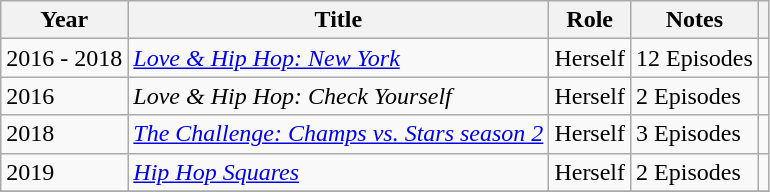<table class="wikitable">
<tr>
<th scope="col">Year</th>
<th scope="col">Title</th>
<th scope="col">Role</th>
<th scope="col">Notes</th>
<th scope="col"></th>
</tr>
<tr>
<td>2016 - 2018</td>
<td><em><a href='#'>Love & Hip Hop: New York</a></em></td>
<td>Herself</td>
<td>12 Episodes</td>
<td style="text-align: center;"></td>
</tr>
<tr>
<td>2016</td>
<td><em>Love & Hip Hop: Check Yourself</em></td>
<td>Herself</td>
<td>2 Episodes</td>
<td style="text-align: center;"></td>
</tr>
<tr>
<td>2018</td>
<td><em><a href='#'>The Challenge: Champs vs. Stars season 2</a></em></td>
<td>Herself</td>
<td>3 Episodes</td>
<td style="text-align: center;"></td>
</tr>
<tr>
<td>2019</td>
<td><em><a href='#'>Hip Hop Squares</a></em></td>
<td>Herself</td>
<td>2 Episodes</td>
<td style="text-align: center;"></td>
</tr>
<tr>
</tr>
</table>
